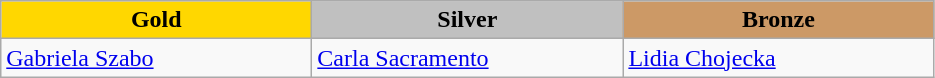<table class="wikitable" style="text-align:left">
<tr align="center">
<td width=200 bgcolor=gold><strong>Gold</strong></td>
<td width=200 bgcolor=silver><strong>Silver</strong></td>
<td width=200 bgcolor=CC9966><strong>Bronze</strong></td>
</tr>
<tr>
<td><a href='#'>Gabriela Szabo</a><br><em></em></td>
<td><a href='#'>Carla Sacramento</a><br><em></em></td>
<td><a href='#'>Lidia Chojecka</a><br><em></em></td>
</tr>
</table>
